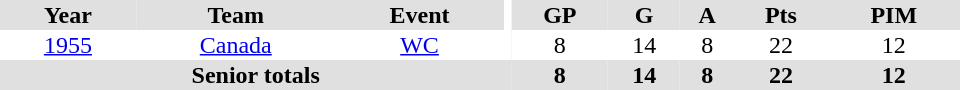<table border="0" cellpadding="1" cellspacing="0" ID="Table3" style="text-align:center; width:40em">
<tr bgcolor="#e0e0e0">
<th>Year</th>
<th>Team</th>
<th>Event</th>
<th rowspan="102" bgcolor="#ffffff"></th>
<th>GP</th>
<th>G</th>
<th>A</th>
<th>Pts</th>
<th>PIM</th>
</tr>
<tr>
<td><a href='#'>1955</a></td>
<td><a href='#'>Canada</a></td>
<td><a href='#'>WC</a></td>
<td>8</td>
<td>14</td>
<td>8</td>
<td>22</td>
<td>12</td>
</tr>
<tr bgcolor="#e0e0e0">
<th colspan="4">Senior totals</th>
<th>8</th>
<th>14</th>
<th>8</th>
<th>22</th>
<th>12</th>
</tr>
</table>
